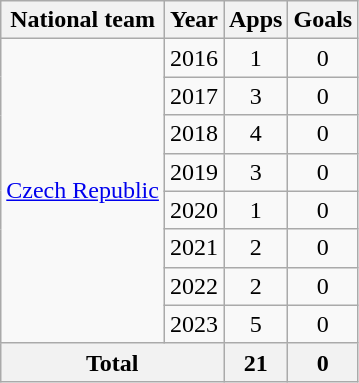<table class="wikitable" style="text-align:center">
<tr>
<th>National team</th>
<th>Year</th>
<th>Apps</th>
<th>Goals</th>
</tr>
<tr>
<td rowspan="8"><a href='#'>Czech Republic</a></td>
<td>2016</td>
<td>1</td>
<td>0</td>
</tr>
<tr>
<td>2017</td>
<td>3</td>
<td>0</td>
</tr>
<tr>
<td>2018</td>
<td>4</td>
<td>0</td>
</tr>
<tr>
<td>2019</td>
<td>3</td>
<td>0</td>
</tr>
<tr>
<td>2020</td>
<td>1</td>
<td>0</td>
</tr>
<tr>
<td>2021</td>
<td>2</td>
<td>0</td>
</tr>
<tr>
<td>2022</td>
<td>2</td>
<td>0</td>
</tr>
<tr>
<td>2023</td>
<td>5</td>
<td>0</td>
</tr>
<tr>
<th colspan="2">Total</th>
<th>21</th>
<th>0</th>
</tr>
</table>
